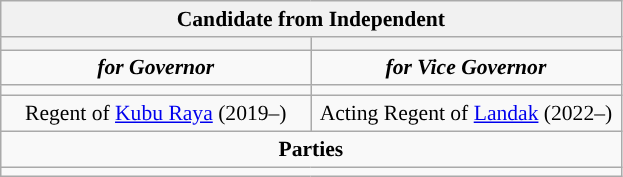<table class="wikitable" style="font-size:90%; text-align:center;">
<tr>
<td colspan=2 style="background:#f1f1f1;"><strong>Candidate from Independent</strong></td>
</tr>
<tr>
<th style="font-size:135%; background:#"><a href='#'></a></th>
<th style="font-size:135%; background:#"><a href='#'></a></th>
</tr>
<tr style="color:#000; font-size:100%; background:#">
<td style="width:3em; width:200px;"><strong><em>for Governor</em></strong></td>
<td style="width:3em; width:200px;"><strong><em>for Vice Governor</em></strong></td>
</tr>
<tr>
<td></td>
<td></td>
</tr>
<tr>
<td>Regent of <a href='#'>Kubu Raya</a> (2019–)</td>
<td>Acting Regent of <a href='#'>Landak</a> (2022–)</td>
</tr>
<tr>
<td colspan=2><strong>Parties</strong></td>
</tr>
<tr>
<td colspan=2> </td>
</tr>
</table>
